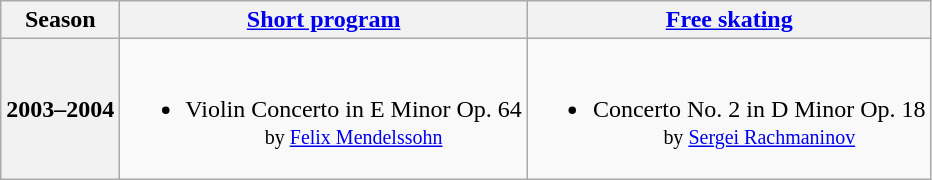<table class=wikitable style=text-align:center>
<tr>
<th>Season</th>
<th><a href='#'>Short program</a></th>
<th><a href='#'>Free skating</a></th>
</tr>
<tr>
<th>2003–2004</th>
<td><br><ul><li>Violin Concerto in E Minor Op. 64 <br><small> by <a href='#'>Felix Mendelssohn</a> </small></li></ul></td>
<td><br><ul><li>Concerto No. 2 in D Minor Op. 18 <br><small> by <a href='#'>Sergei Rachmaninov</a> </small></li></ul></td>
</tr>
</table>
